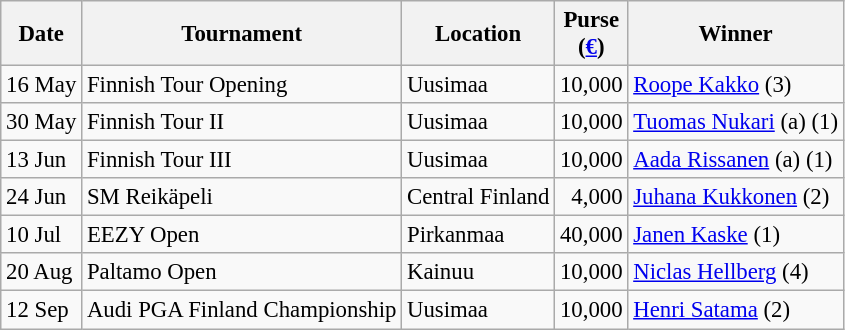<table class="wikitable" style="font-size:95%;">
<tr>
<th>Date</th>
<th>Tournament</th>
<th>Location</th>
<th>Purse<br>(<a href='#'>€</a>)</th>
<th>Winner</th>
</tr>
<tr>
<td>16 May</td>
<td>Finnish Tour Opening</td>
<td>Uusimaa</td>
<td align=right>10,000</td>
<td> <a href='#'>Roope Kakko</a> (3)</td>
</tr>
<tr>
<td>30 May</td>
<td>Finnish Tour II</td>
<td>Uusimaa</td>
<td align=right>10,000</td>
<td> <a href='#'>Tuomas Nukari</a> (a) (1)</td>
</tr>
<tr>
<td>13 Jun</td>
<td>Finnish Tour III</td>
<td>Uusimaa</td>
<td align=right>10,000</td>
<td> <a href='#'>Aada Rissanen</a> (a) (1)</td>
</tr>
<tr>
<td>24 Jun</td>
<td>SM Reikäpeli</td>
<td>Central Finland</td>
<td align=right>4,000</td>
<td> <a href='#'>Juhana Kukkonen</a> (2)</td>
</tr>
<tr>
<td>10 Jul</td>
<td>EEZY Open</td>
<td>Pirkanmaa</td>
<td align=right>40,000</td>
<td> <a href='#'>Janen Kaske</a> (1)</td>
</tr>
<tr>
<td>20 Aug</td>
<td>Paltamo Open</td>
<td>Kainuu</td>
<td align=right>10,000</td>
<td> <a href='#'>Niclas Hellberg</a> (4)</td>
</tr>
<tr>
<td>12 Sep</td>
<td>Audi PGA Finland Championship</td>
<td>Uusimaa</td>
<td align=right>10,000</td>
<td> <a href='#'>Henri Satama</a> (2)</td>
</tr>
</table>
